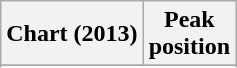<table class="wikitable sortable">
<tr>
<th>Chart (2013)</th>
<th>Peak<br>position</th>
</tr>
<tr>
</tr>
<tr>
</tr>
<tr>
</tr>
<tr>
</tr>
<tr>
</tr>
</table>
